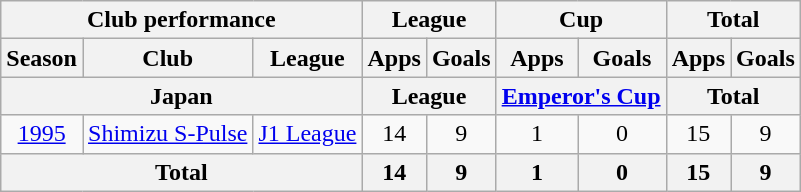<table class="wikitable" style="text-align:center;">
<tr>
<th colspan=3>Club performance</th>
<th colspan=2>League</th>
<th colspan=2>Cup</th>
<th colspan=2>Total</th>
</tr>
<tr>
<th>Season</th>
<th>Club</th>
<th>League</th>
<th>Apps</th>
<th>Goals</th>
<th>Apps</th>
<th>Goals</th>
<th>Apps</th>
<th>Goals</th>
</tr>
<tr>
<th colspan=3>Japan</th>
<th colspan=2>League</th>
<th colspan=2><a href='#'>Emperor's Cup</a></th>
<th colspan=2>Total</th>
</tr>
<tr>
<td><a href='#'>1995</a></td>
<td><a href='#'>Shimizu S-Pulse</a></td>
<td><a href='#'>J1 League</a></td>
<td>14</td>
<td>9</td>
<td>1</td>
<td>0</td>
<td>15</td>
<td>9</td>
</tr>
<tr>
<th colspan=3>Total</th>
<th>14</th>
<th>9</th>
<th>1</th>
<th>0</th>
<th>15</th>
<th>9</th>
</tr>
</table>
